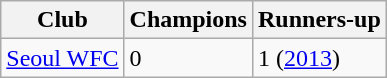<table class="wikitable">
<tr>
<th>Club</th>
<th>Champions</th>
<th>Runners-up</th>
</tr>
<tr>
<td><a href='#'>Seoul WFC</a></td>
<td>0</td>
<td>1 (<a href='#'>2013</a>)</td>
</tr>
</table>
